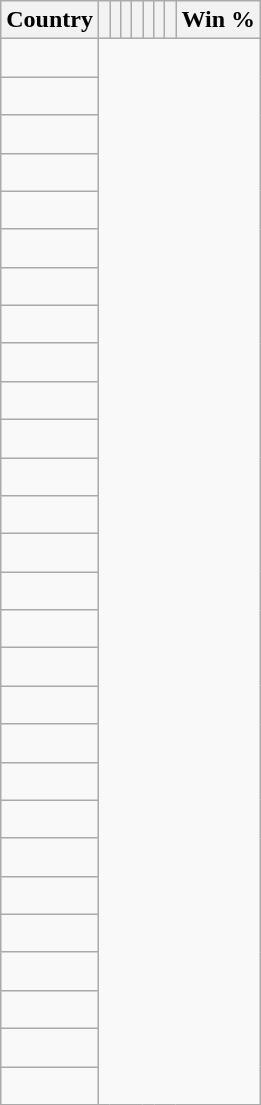<table class="wikitable sortable" style="text-align:center">
<tr>
<th>Country</th>
<th></th>
<th></th>
<th></th>
<th></th>
<th></th>
<th></th>
<th></th>
<th>Win %</th>
</tr>
<tr>
<td style="text-align:left"><br></td>
</tr>
<tr>
<td style="text-align:left"><br></td>
</tr>
<tr>
<td style="text-align:left"><br></td>
</tr>
<tr>
<td style="text-align:left"><br></td>
</tr>
<tr>
<td style="text-align:left"><br></td>
</tr>
<tr>
<td style="text-align:left"><br></td>
</tr>
<tr>
<td style="text-align:left"><br></td>
</tr>
<tr>
<td style="text-align:left"><br></td>
</tr>
<tr>
<td style="text-align:left"><br></td>
</tr>
<tr>
<td style="text-align:left"><br></td>
</tr>
<tr>
<td style="text-align:left"><br></td>
</tr>
<tr>
<td style="text-align:left"><br></td>
</tr>
<tr>
<td style="text-align:left"><br></td>
</tr>
<tr>
<td style="text-align:left"><br></td>
</tr>
<tr>
<td style="text-align:left"><br></td>
</tr>
<tr>
<td style="text-align:left"><br></td>
</tr>
<tr>
<td style="text-align:left"><br></td>
</tr>
<tr>
<td style="text-align:left"><br></td>
</tr>
<tr>
<td style="text-align:left"><br></td>
</tr>
<tr>
<td style="text-align:left"><br></td>
</tr>
<tr>
<td style="text-align:left"><br></td>
</tr>
<tr>
<td style="text-align:left"><br></td>
</tr>
<tr>
<td style="text-align:left"><br></td>
</tr>
<tr>
<td style="text-align:left"><br></td>
</tr>
<tr>
<td style="text-align:left"><br></td>
</tr>
<tr>
<td style="text-align:left"><br></td>
</tr>
<tr>
<td style="text-align:left"><br></td>
</tr>
<tr>
<td style="text-align:left"><br></td>
</tr>
<tr>
</tr>
</table>
